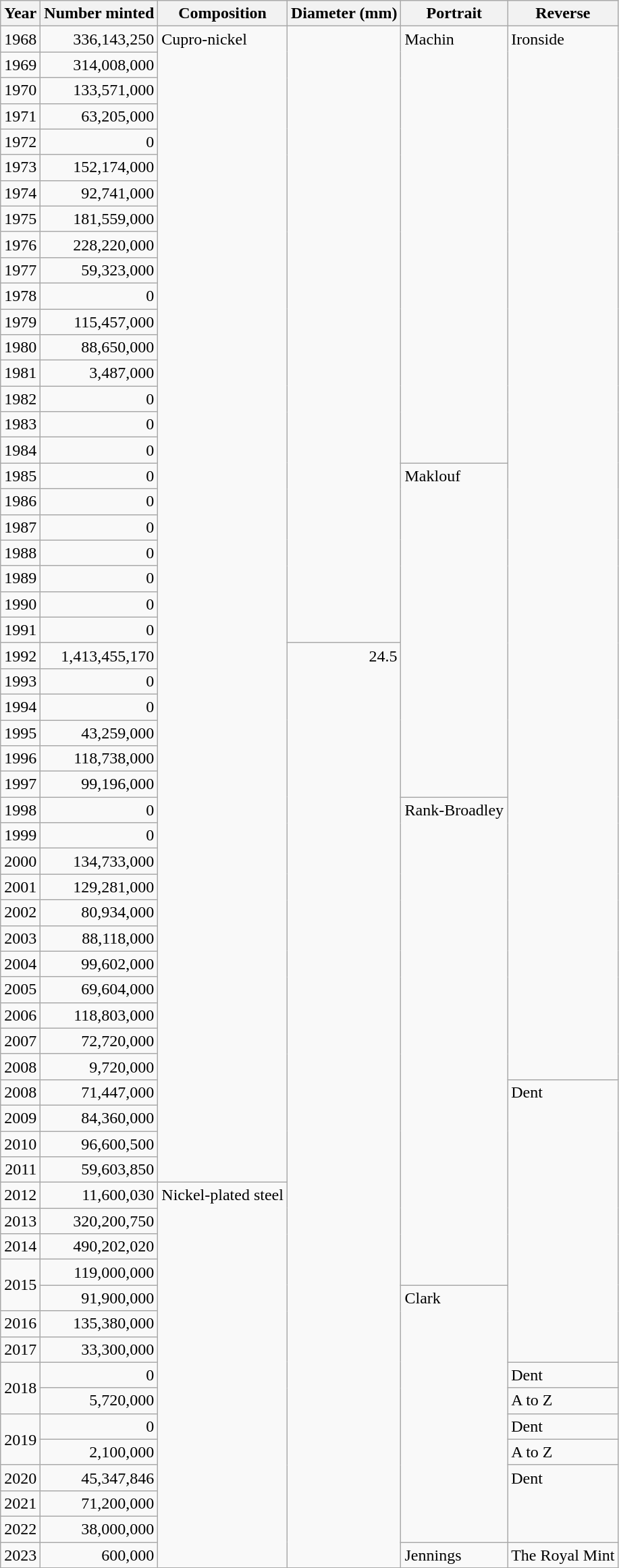<table class="wikitable sortable" style="text-align: right;">
<tr>
<th>Year</th>
<th>Number minted</th>
<th>Composition</th>
<th>Diameter (mm)</th>
<th>Portrait</th>
<th>Reverse</th>
</tr>
<tr>
<td>1968</td>
<td>336,143,250</td>
<td rowspan="45" style="text-align:left; vertical-align: top;">Cupro-nickel</td>
<td rowspan="24" style="vertical-align: top;"></td>
<td rowspan="17" style="text-align:left; vertical-align: top;">Machin</td>
<td rowspan="41" style="text-align:left; vertical-align: top;">Ironside</td>
</tr>
<tr>
<td>1969</td>
<td>314,008,000</td>
</tr>
<tr>
<td>1970</td>
<td>133,571,000</td>
</tr>
<tr>
<td>1971</td>
<td>63,205,000</td>
</tr>
<tr>
<td>1972</td>
<td>0</td>
</tr>
<tr>
<td>1973</td>
<td>152,174,000</td>
</tr>
<tr>
<td>1974</td>
<td>92,741,000</td>
</tr>
<tr>
<td>1975</td>
<td>181,559,000</td>
</tr>
<tr>
<td>1976</td>
<td>228,220,000</td>
</tr>
<tr>
<td>1977</td>
<td>59,323,000</td>
</tr>
<tr>
<td>1978</td>
<td>0</td>
</tr>
<tr>
<td>1979</td>
<td>115,457,000</td>
</tr>
<tr>
<td>1980</td>
<td>88,650,000</td>
</tr>
<tr>
<td>1981</td>
<td>3,487,000</td>
</tr>
<tr>
<td>1982</td>
<td>0</td>
</tr>
<tr>
<td>1983</td>
<td>0</td>
</tr>
<tr>
<td>1984</td>
<td>0</td>
</tr>
<tr>
<td>1985</td>
<td>0</td>
<td rowspan="13" style="text-align:left; vertical-align: top;">Maklouf</td>
</tr>
<tr>
<td>1986</td>
<td>0</td>
</tr>
<tr>
<td>1987</td>
<td>0</td>
</tr>
<tr>
<td>1988</td>
<td>0</td>
</tr>
<tr>
<td>1989</td>
<td>0</td>
</tr>
<tr>
<td>1990</td>
<td>0</td>
</tr>
<tr>
<td>1991</td>
<td>0</td>
</tr>
<tr>
<td>1992</td>
<td>1,413,455,170</td>
<td rowspan="36" style="vertical-align: top;">24.5</td>
</tr>
<tr>
<td>1993</td>
<td>0</td>
</tr>
<tr>
<td>1994</td>
<td>0</td>
</tr>
<tr>
<td>1995</td>
<td>43,259,000</td>
</tr>
<tr>
<td>1996</td>
<td>118,738,000</td>
</tr>
<tr>
<td>1997</td>
<td>99,196,000</td>
</tr>
<tr>
<td>1998</td>
<td>0</td>
<td rowspan="19" style="text-align:left; vertical-align: top;">Rank-Broadley</td>
</tr>
<tr>
<td>1999</td>
<td>0</td>
</tr>
<tr>
<td>2000</td>
<td>134,733,000</td>
</tr>
<tr>
<td>2001</td>
<td>129,281,000</td>
</tr>
<tr>
<td>2002</td>
<td>80,934,000</td>
</tr>
<tr>
<td>2003</td>
<td>88,118,000</td>
</tr>
<tr>
<td>2004</td>
<td>99,602,000</td>
</tr>
<tr>
<td>2005</td>
<td>69,604,000</td>
</tr>
<tr>
<td>2006</td>
<td>118,803,000</td>
</tr>
<tr>
<td>2007</td>
<td>72,720,000</td>
</tr>
<tr>
<td>2008</td>
<td>9,720,000</td>
</tr>
<tr>
<td>2008</td>
<td>71,447,000</td>
<td rowspan="11" style="text-align:left; vertical-align: top;">Dent</td>
</tr>
<tr>
<td>2009</td>
<td>84,360,000</td>
</tr>
<tr>
<td>2010</td>
<td>96,600,500</td>
</tr>
<tr>
<td>2011</td>
<td>59,603,850</td>
</tr>
<tr>
<td>2012</td>
<td>11,600,030</td>
<td rowspan="15" style="text-align:left; vertical-align: top;">Nickel-plated steel</td>
</tr>
<tr>
<td>2013</td>
<td>320,200,750</td>
</tr>
<tr>
<td>2014</td>
<td>490,202,020</td>
</tr>
<tr>
<td rowspan="2">2015</td>
<td>119,000,000</td>
</tr>
<tr>
<td>91,900,000</td>
<td rowspan="10" style="text-align:left; vertical-align: top;">Clark</td>
</tr>
<tr>
<td>2016</td>
<td>135,380,000</td>
</tr>
<tr>
<td>2017</td>
<td>33,300,000</td>
</tr>
<tr>
<td rowspan="2">2018</td>
<td>0</td>
<td style="text-align:left; vertical-align: top;">Dent</td>
</tr>
<tr>
<td>5,720,000</td>
<td style="text-align:left; vertical-align: top;">A to Z</td>
</tr>
<tr>
<td rowspan="2">2019</td>
<td>0</td>
<td style="text-align:left; vertical-align: top;">Dent</td>
</tr>
<tr>
<td>2,100,000</td>
<td style="text-align:left; vertical-align: top;">A to Z</td>
</tr>
<tr>
<td>2020</td>
<td>45,347,846</td>
<td rowspan="3" style="text-align:left; vertical-align: top;">Dent</td>
</tr>
<tr>
<td>2021</td>
<td>71,200,000</td>
</tr>
<tr>
<td>2022</td>
<td>38,000,000</td>
</tr>
<tr>
<td>2023</td>
<td>600,000</td>
<td style="text-align:left; vertical-align: top;">Jennings</td>
<td>The Royal Mint</td>
</tr>
</table>
